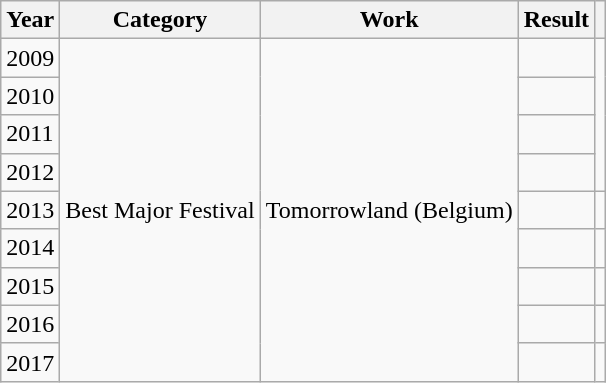<table class="wikitable">
<tr>
<th>Year</th>
<th>Category</th>
<th>Work</th>
<th>Result</th>
<th></th>
</tr>
<tr>
<td>2009</td>
<td rowspan="9">Best Major Festival</td>
<td rowspan="9">Tomorrowland (Belgium)</td>
<td></td>
<td rowspan="4"></td>
</tr>
<tr>
<td>2010</td>
<td></td>
</tr>
<tr>
<td>2011</td>
<td></td>
</tr>
<tr>
<td>2012</td>
<td></td>
</tr>
<tr>
<td>2013</td>
<td></td>
<td></td>
</tr>
<tr>
<td>2014</td>
<td></td>
<td></td>
</tr>
<tr>
<td>2015</td>
<td></td>
<td></td>
</tr>
<tr>
<td>2016</td>
<td></td>
<td></td>
</tr>
<tr>
<td>2017</td>
<td></td>
<td></td>
</tr>
</table>
